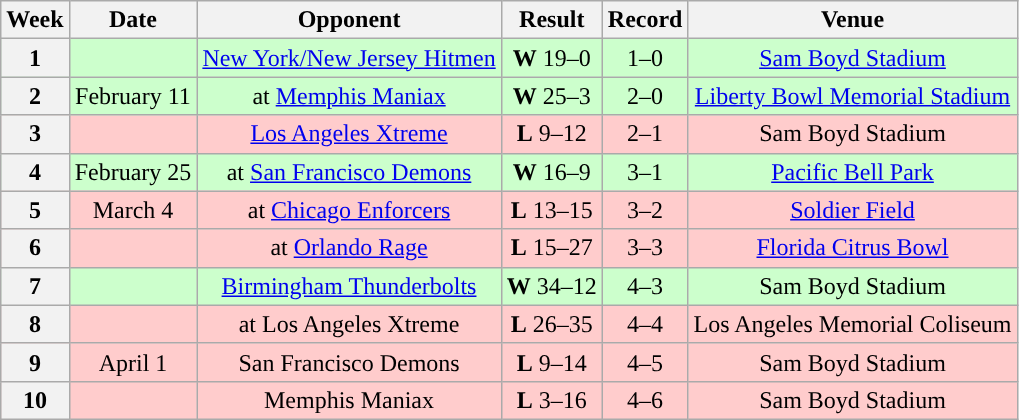<table class="wikitable" style="text-align:center">
<tr>
<th>Week</th>
<th>Date</th>
<th>Opponent</th>
<th>Result</th>
<th>Record</th>
<th>Venue</th>
</tr>
<tr style="background:#cfc">
<th>1</th>
<td></td>
<td><a href='#'>New York/New Jersey Hitmen</a></td>
<td><strong>W</strong> 19–0</td>
<td>1–0</td>
<td><a href='#'>Sam Boyd Stadium</a></td>
</tr>
<tr style="background:#cfc">
<th>2</th>
<td>February 11</td>
<td>at <a href='#'>Memphis Maniax</a></td>
<td><strong>W</strong> 25–3</td>
<td>2–0</td>
<td><a href='#'>Liberty Bowl Memorial Stadium</a></td>
</tr>
<tr style="background:#fcc">
<th>3</th>
<td></td>
<td><a href='#'>Los Angeles Xtreme</a></td>
<td><strong>L</strong> 9–12</td>
<td>2–1</td>
<td>Sam Boyd Stadium</td>
</tr>
<tr style="background:#cfc">
<th>4</th>
<td>February 25</td>
<td>at <a href='#'>San Francisco Demons</a></td>
<td><strong>W</strong> 16–9</td>
<td>3–1</td>
<td><a href='#'>Pacific Bell Park</a></td>
</tr>
<tr style="background:#fcc">
<th>5</th>
<td>March 4</td>
<td>at <a href='#'>Chicago Enforcers</a></td>
<td><strong>L</strong> 13–15</td>
<td>3–2</td>
<td><a href='#'>Soldier Field</a></td>
</tr>
<tr style="background:#fcc">
<th>6</th>
<td></td>
<td>at <a href='#'>Orlando Rage</a></td>
<td><strong>L</strong> 15–27</td>
<td>3–3</td>
<td><a href='#'>Florida Citrus Bowl</a></td>
</tr>
<tr style="background:#cfc">
<th>7</th>
<td></td>
<td><a href='#'>Birmingham Thunderbolts</a></td>
<td><strong>W</strong> 34–12</td>
<td>4–3</td>
<td>Sam Boyd Stadium</td>
</tr>
<tr style="background:#fcc">
<th>8</th>
<td></td>
<td>at Los Angeles Xtreme</td>
<td><strong>L</strong> 26–35</td>
<td>4–4</td>
<td>Los Angeles Memorial Coliseum</td>
</tr>
<tr style="background:#fcc">
<th>9</th>
<td>April 1</td>
<td>San Francisco Demons</td>
<td><strong>L</strong> 9–14</td>
<td>4–5</td>
<td>Sam Boyd Stadium</td>
</tr>
<tr style="background:#fcc">
<th>10</th>
<td></td>
<td>Memphis Maniax</td>
<td><strong>L</strong> 3–16</td>
<td>4–6</td>
<td>Sam Boyd Stadium</td>
</tr>
</table>
